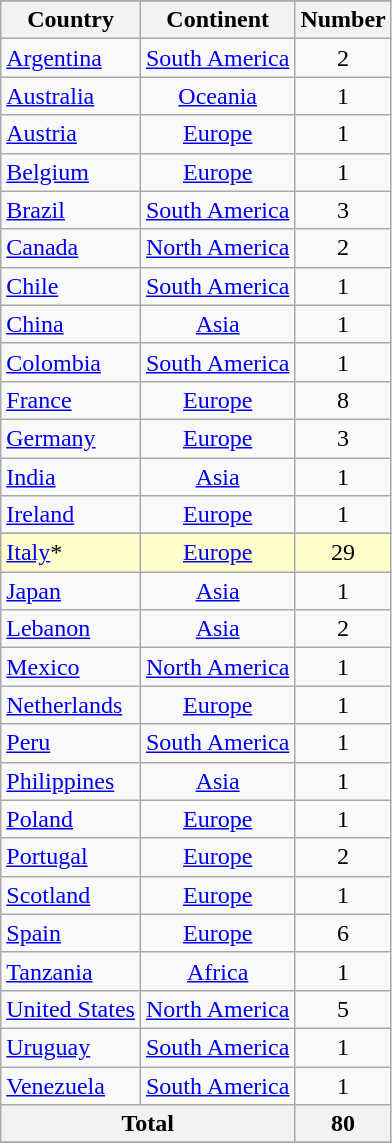<table class="wikitable sortable" style="text-align:center">
<tr>
</tr>
<tr>
<th scope="col">Country</th>
<th scope="col">Continent</th>
<th scope="col">Number</th>
</tr>
<tr>
<td scope="row" style="text-align:left"><a href='#'>Argentina</a></td>
<td data-sort-value="America, South"><a href='#'>South America</a></td>
<td>2</td>
</tr>
<tr>
<td scope="row" style="text-align:left"><a href='#'>Australia</a></td>
<td><a href='#'>Oceania</a></td>
<td>1</td>
</tr>
<tr>
<td scope="row" style="text-align:left"><a href='#'>Austria</a></td>
<td><a href='#'>Europe</a></td>
<td>1</td>
</tr>
<tr>
<td scope="row" style="text-align:left"><a href='#'>Belgium</a></td>
<td><a href='#'>Europe</a></td>
<td>1</td>
</tr>
<tr>
<td scope="row" style="text-align:left"><a href='#'>Brazil</a></td>
<td data-sort-value="America, South"><a href='#'>South America</a></td>
<td>3</td>
</tr>
<tr>
<td scope="row" style="text-align:left"><a href='#'>Canada</a></td>
<td data-sort-value="America, North"><a href='#'>North America</a></td>
<td>2</td>
</tr>
<tr>
<td scope="row" style="text-align:left"><a href='#'>Chile</a></td>
<td data-sort-value="America, South"><a href='#'>South America</a></td>
<td>1</td>
</tr>
<tr>
<td scope="row" style="text-align:left"><a href='#'>China</a></td>
<td><a href='#'>Asia</a></td>
<td>1</td>
</tr>
<tr>
<td scope="row" style="text-align:left"><a href='#'>Colombia</a></td>
<td data-sort-value="America, South"><a href='#'>South America</a></td>
<td>1</td>
</tr>
<tr>
<td scope="row" style="text-align:left"><a href='#'>France</a></td>
<td><a href='#'>Europe</a></td>
<td>8</td>
</tr>
<tr>
<td scope="row" style="text-align:left"><a href='#'>Germany</a></td>
<td><a href='#'>Europe</a></td>
<td>3</td>
</tr>
<tr>
<td scope="row" style="text-align:left"><a href='#'>India</a></td>
<td><a href='#'>Asia</a></td>
<td>1</td>
</tr>
<tr>
<td scope="row" style="text-align:left"><a href='#'>Ireland</a></td>
<td><a href='#'>Europe</a></td>
<td>1</td>
</tr>
<tr>
</tr>
<tr style="background:#ffc">
<td scope="row" style="text-align:left"><a href='#'>Italy</a>*</td>
<td><a href='#'>Europe</a></td>
<td>29</td>
</tr>
<tr>
<td scope="row" style="text-align:left"><a href='#'>Japan</a></td>
<td><a href='#'>Asia</a></td>
<td>1</td>
</tr>
<tr>
<td scope="row" style="text-align:left"><a href='#'>Lebanon</a></td>
<td><a href='#'>Asia</a></td>
<td>2</td>
</tr>
<tr>
<td scope="row" style="text-align:left"><a href='#'>Mexico</a></td>
<td data-sort-value="America, North"><a href='#'>North America</a></td>
<td>1</td>
</tr>
<tr>
<td scope="row" style="text-align:left"><a href='#'>Netherlands</a></td>
<td><a href='#'>Europe</a></td>
<td>1</td>
</tr>
<tr>
<td scope="row" style="text-align:left"><a href='#'>Peru</a></td>
<td data-sort-value="America, South"><a href='#'>South America</a></td>
<td>1</td>
</tr>
<tr>
<td scope="row" style="text-align:left"><a href='#'>Philippines</a></td>
<td><a href='#'>Asia</a></td>
<td>1</td>
</tr>
<tr>
<td scope="row" style="text-align:left"><a href='#'>Poland</a></td>
<td><a href='#'>Europe</a></td>
<td>1</td>
</tr>
<tr>
<td scope="row" style="text-align:left"><a href='#'>Portugal</a></td>
<td><a href='#'>Europe</a></td>
<td>2</td>
</tr>
<tr>
<td scope="row" style="text-align:left"><a href='#'>Scotland</a></td>
<td><a href='#'>Europe</a></td>
<td>1</td>
</tr>
<tr>
<td scope="row" style="text-align:left"><a href='#'>Spain</a></td>
<td><a href='#'>Europe</a></td>
<td>6</td>
</tr>
<tr>
<td scope="row" style="text-align:left"><a href='#'>Tanzania</a></td>
<td><a href='#'>Africa</a></td>
<td>1</td>
</tr>
<tr>
<td scope="row" style="text-align:left"><a href='#'>United States</a></td>
<td data-sort-value="America, North"><a href='#'>North America</a></td>
<td>5</td>
</tr>
<tr>
<td scope="row" style="text-align:left"><a href='#'>Uruguay</a></td>
<td data-sort-value="America, South"><a href='#'>South America</a></td>
<td>1</td>
</tr>
<tr>
<td scope="row" style="text-align:left"><a href='#'>Venezuela</a></td>
<td data-sort-value="America, South"><a href='#'>South America</a></td>
<td>1</td>
</tr>
<tr>
<th scope="row" colspan="2">Total</th>
<th>80</th>
</tr>
<tr>
</tr>
</table>
